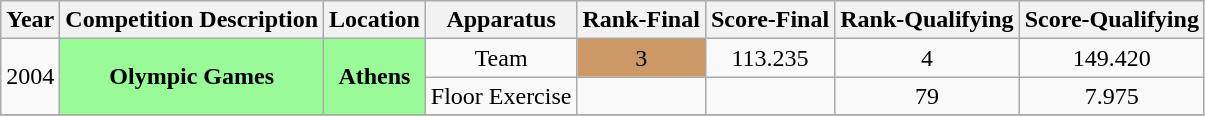<table class="wikitable" style="text-align:center">
<tr>
<th>Year</th>
<th>Competition Description</th>
<th>Location</th>
<th>Apparatus</th>
<th>Rank-Final</th>
<th>Score-Final</th>
<th>Rank-Qualifying</th>
<th>Score-Qualifying</th>
</tr>
<tr>
<td rowspan=2>2004</td>
<td bgcolor=98FB98 rowspan=2><strong>Olympic Games</strong></td>
<td bgcolor=98FB98 rowspan=2><strong>Athens</strong></td>
<td>Team</td>
<td bgcolor=cc9966>3</td>
<td>113.235</td>
<td>4</td>
<td>149.420</td>
</tr>
<tr>
<td>Floor Exercise</td>
<td></td>
<td></td>
<td>79</td>
<td>7.975</td>
</tr>
<tr>
</tr>
</table>
